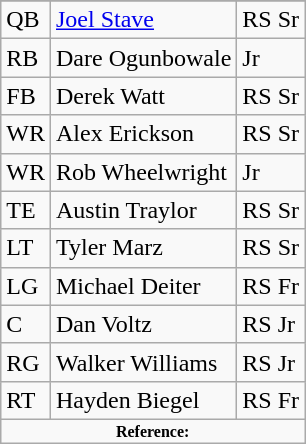<table class="wikitable">
<tr>
</tr>
<tr>
<td>QB</td>
<td><a href='#'>Joel Stave</a></td>
<td>RS Sr</td>
</tr>
<tr>
<td>RB</td>
<td>Dare Ogunbowale</td>
<td>Jr</td>
</tr>
<tr>
<td>FB</td>
<td>Derek Watt</td>
<td>RS Sr</td>
</tr>
<tr>
<td>WR</td>
<td>Alex Erickson</td>
<td>RS Sr</td>
</tr>
<tr>
<td>WR</td>
<td>Rob Wheelwright</td>
<td>Jr</td>
</tr>
<tr>
<td>TE</td>
<td>Austin Traylor</td>
<td>RS Sr</td>
</tr>
<tr>
<td>LT</td>
<td>Tyler Marz</td>
<td>RS Sr</td>
</tr>
<tr>
<td>LG</td>
<td>Michael Deiter</td>
<td>RS Fr</td>
</tr>
<tr>
<td>C</td>
<td>Dan Voltz</td>
<td>RS Jr</td>
</tr>
<tr>
<td>RG</td>
<td>Walker Williams</td>
<td>RS Jr</td>
</tr>
<tr>
<td>RT</td>
<td>Hayden Biegel</td>
<td>RS Fr</td>
</tr>
<tr>
<td colspan="3"  style="font-size:8pt; text-align:center;"><strong>Reference:</strong></td>
</tr>
</table>
